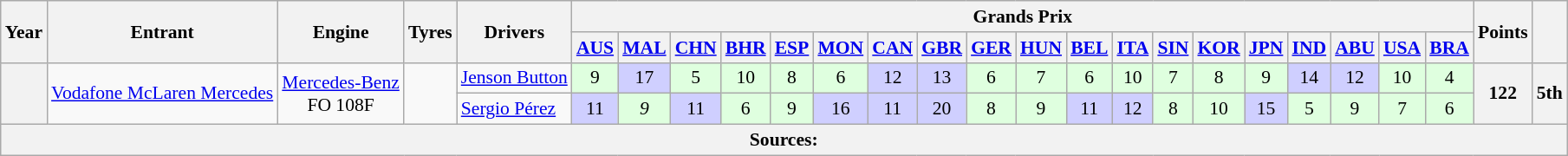<table class="wikitable" style="text-align:center; font-size:90%">
<tr>
<th rowspan="2">Year</th>
<th rowspan="2">Entrant</th>
<th rowspan="2">Engine</th>
<th rowspan="2">Tyres</th>
<th rowspan="2">Drivers</th>
<th colspan="19">Grands Prix</th>
<th rowspan="2">Points</th>
<th rowspan="2"></th>
</tr>
<tr>
<th><a href='#'>AUS</a></th>
<th><a href='#'>MAL</a></th>
<th><a href='#'>CHN</a></th>
<th><a href='#'>BHR</a></th>
<th><a href='#'>ESP</a></th>
<th><a href='#'>MON</a></th>
<th><a href='#'>CAN</a></th>
<th><a href='#'>GBR</a></th>
<th><a href='#'>GER</a></th>
<th><a href='#'>HUN</a></th>
<th><a href='#'>BEL</a></th>
<th><a href='#'>ITA</a></th>
<th><a href='#'>SIN</a></th>
<th><a href='#'>KOR</a></th>
<th><a href='#'>JPN</a></th>
<th><a href='#'>IND</a></th>
<th><a href='#'>ABU</a></th>
<th><a href='#'>USA</a></th>
<th><a href='#'>BRA</a></th>
</tr>
<tr>
<th rowspan=2></th>
<td rowspan=2 nowrap><a href='#'>Vodafone McLaren Mercedes</a></td>
<td rowspan=2 nowrap><a href='#'>Mercedes-Benz</a><br>FO 108F</td>
<td rowspan=2></td>
<td align="left" nowrap> <a href='#'>Jenson Button</a></td>
<td style="background-color:#dfffdf">9</td>
<td style="background-color:#cfcfff">17</td>
<td style="background-color:#dfffdf">5</td>
<td style="background-color:#dfffdf">10</td>
<td style="background-color:#dfffdf">8</td>
<td style="background-color:#dfffdf">6</td>
<td style="background-color:#cfcfff">12</td>
<td style="background-color:#cfcfff">13</td>
<td style="background-color:#dfffdf">6</td>
<td style="background-color:#dfffdf">7</td>
<td style="background-color:#dfffdf">6</td>
<td style="background-color:#dfffdf">10</td>
<td style="background-color:#dfffdf">7</td>
<td style="background-color:#dfffdf">8</td>
<td style="background-color:#dfffdf">9</td>
<td style="background-color:#cfcfff">14</td>
<td style="background-color:#cfcfff">12</td>
<td style="background-color:#dfffdf">10</td>
<td style="background-color:#dfffdf">4</td>
<th rowspan="2">122</th>
<th rowspan="2">5th</th>
</tr>
<tr>
<td align="left"> <a href='#'>Sergio Pérez</a></td>
<td style="background-color:#cfcfff">11</td>
<td style="background-color:#dfffdf"><em>9</em></td>
<td style="background-color:#cfcfff">11</td>
<td style="background-color:#dfffdf">6</td>
<td style="background-color:#dfffdf">9</td>
<td style="background-color:#cfcfff">16</td>
<td style="background-color:#cfcfff">11</td>
<td style="background-color:#cfcfff">20</td>
<td style="background-color:#dfffdf">8</td>
<td style="background-color:#dfffdf">9</td>
<td style="background-color:#cfcfff">11</td>
<td style="background-color:#cfcfff">12</td>
<td style="background-color:#dfffdf">8</td>
<td style="background-color:#dfffdf">10</td>
<td style="background-color:#cfcfff">15</td>
<td style="background-color:#dfffdf">5</td>
<td style="background-color:#dfffdf">9</td>
<td style="background-color:#dfffdf">7</td>
<td style="background-color:#dfffdf">6</td>
</tr>
<tr>
<th colspan="27">Sources:</th>
</tr>
</table>
